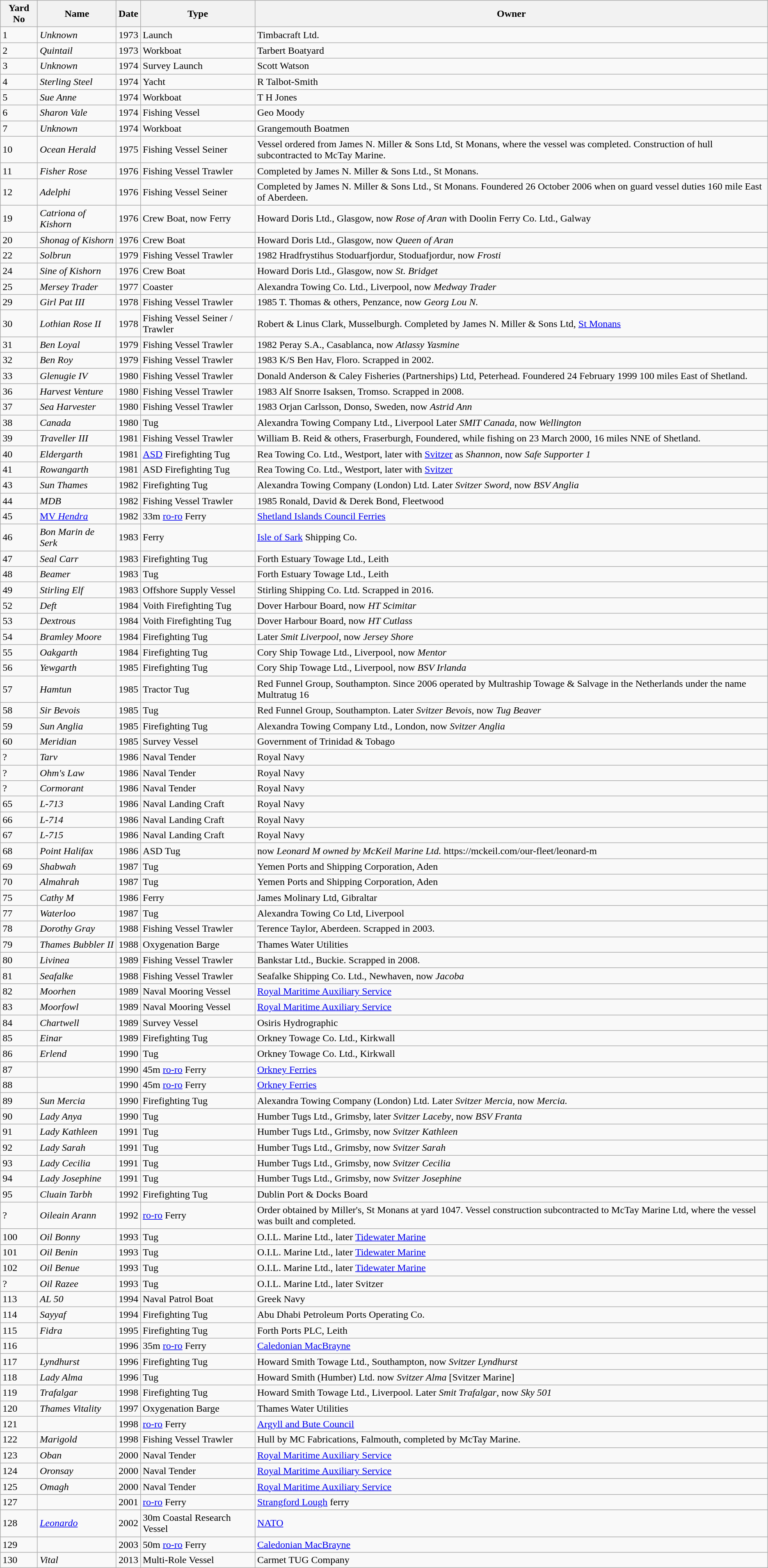<table class="wikitable sortable">
<tr>
<th>Yard No </th>
<th>Name</th>
<th>Date</th>
<th>Type</th>
<th>Owner</th>
</tr>
<tr>
<td>1</td>
<td><em>Unknown</em></td>
<td>1973</td>
<td>Launch</td>
<td>Timbacraft Ltd.</td>
</tr>
<tr>
<td>2</td>
<td><em>Quintail</em></td>
<td>1973</td>
<td>Workboat</td>
<td>Tarbert Boatyard</td>
</tr>
<tr>
<td>3</td>
<td><em>Unknown</em></td>
<td>1974</td>
<td>Survey Launch</td>
<td>Scott Watson</td>
</tr>
<tr>
<td>4</td>
<td><em>Sterling Steel</em></td>
<td>1974</td>
<td>Yacht</td>
<td>R Talbot-Smith</td>
</tr>
<tr>
<td>5</td>
<td><em>Sue Anne</em></td>
<td>1974</td>
<td>Workboat</td>
<td>T H Jones</td>
</tr>
<tr>
<td>6</td>
<td><em>Sharon Vale</em></td>
<td>1974</td>
<td>Fishing Vessel</td>
<td>Geo Moody</td>
</tr>
<tr>
<td>7</td>
<td><em>Unknown</em></td>
<td>1974</td>
<td>Workboat</td>
<td>Grangemouth Boatmen</td>
</tr>
<tr>
<td>10</td>
<td><em>Ocean Herald</em></td>
<td>1975</td>
<td>Fishing Vessel Seiner</td>
<td>Vessel ordered from James N. Miller & Sons Ltd, St Monans, where the vessel was completed. Construction of hull subcontracted to McTay Marine.</td>
</tr>
<tr>
<td>11</td>
<td><em>Fisher Rose</em></td>
<td>1976</td>
<td>Fishing Vessel Trawler</td>
<td>Completed by James N. Miller & Sons Ltd., St Monans.</td>
</tr>
<tr>
<td>12</td>
<td><em>Adelphi</em></td>
<td>1976</td>
<td>Fishing Vessel Seiner</td>
<td>Completed by James N. Miller & Sons Ltd., St Monans. Foundered 26 October 2006 when on guard vessel duties 160 mile East of Aberdeen. </td>
</tr>
<tr>
<td>19</td>
<td><em>Catriona of Kishorn</em></td>
<td>1976</td>
<td>Crew Boat, now Ferry</td>
<td>Howard Doris Ltd., Glasgow, now <em>Rose of Aran</em> with Doolin Ferry Co. Ltd., Galway</td>
</tr>
<tr>
<td>20</td>
<td><em>Shonag of Kishorn</em></td>
<td>1976</td>
<td>Crew Boat</td>
<td>Howard Doris Ltd., Glasgow, now <em>Queen of Aran</em></td>
</tr>
<tr>
<td>22</td>
<td><em>Solbrun</em></td>
<td>1979</td>
<td>Fishing Vessel Trawler</td>
<td>1982 Hradfrystihus Stoduarfjordur, Stoduafjordur, now <em>Frosti</em></td>
</tr>
<tr>
<td>24</td>
<td><em>Sine of Kishorn</em></td>
<td>1976</td>
<td>Crew Boat</td>
<td>Howard Doris Ltd., Glasgow, now <em>St. Bridget</em></td>
</tr>
<tr>
<td>25</td>
<td><em>Mersey Trader</em></td>
<td>1977</td>
<td>Coaster</td>
<td>Alexandra Towing Co. Ltd., Liverpool, now <em>Medway Trader</em></td>
</tr>
<tr>
<td>29</td>
<td><em>Girl Pat III</em></td>
<td>1978</td>
<td>Fishing Vessel Trawler</td>
<td>1985 T. Thomas & others, Penzance, now <em>Georg Lou N.</em></td>
</tr>
<tr>
<td>30</td>
<td><em>Lothian Rose II</em></td>
<td>1978</td>
<td>Fishing Vessel Seiner / Trawler</td>
<td>Robert & Linus Clark, Musselburgh. Completed by James N. Miller & Sons Ltd, <a href='#'>St Monans</a>  </td>
</tr>
<tr>
<td>31</td>
<td><em>Ben Loyal</em></td>
<td>1979</td>
<td>Fishing Vessel Trawler</td>
<td>1982 Peray S.A., Casablanca, now <em>Atlassy Yasmine</em></td>
</tr>
<tr>
<td>32</td>
<td><em>Ben Roy</em></td>
<td>1979</td>
<td>Fishing Vessel Trawler</td>
<td>1983 K/S Ben Hav, Floro. Scrapped in 2002.</td>
</tr>
<tr>
<td>33</td>
<td><em>Glenugie IV</em></td>
<td>1980</td>
<td>Fishing Vessel Trawler</td>
<td>Donald Anderson & Caley Fisheries (Partnerships) Ltd, Peterhead. Foundered 24 February 1999 100 miles East of Shetland. </td>
</tr>
<tr>
<td>36</td>
<td><em>Harvest Venture</em></td>
<td>1980</td>
<td>Fishing Vessel Trawler</td>
<td>1983 Alf Snorre Isaksen, Tromso. Scrapped in 2008.</td>
</tr>
<tr>
<td>37</td>
<td><em>Sea Harvester</em></td>
<td>1980</td>
<td>Fishing Vessel Trawler</td>
<td>1983 Orjan Carlsson, Donso, Sweden, now <em>Astrid Ann</em></td>
</tr>
<tr>
<td>38</td>
<td><em>Canada</em></td>
<td>1980</td>
<td>Tug</td>
<td>Alexandra Towing Company Ltd., Liverpool Later <em>SMIT Canada</em>, now <em>Wellington</em></td>
</tr>
<tr>
<td>39</td>
<td><em>Traveller III</em></td>
<td>1981</td>
<td>Fishing Vessel Trawler</td>
<td>William B. Reid & others, Fraserburgh, Foundered, while fishing on 23 March 2000, 16 miles NNE of Shetland. </td>
</tr>
<tr>
<td>40</td>
<td><em>Eldergarth</em></td>
<td>1981</td>
<td><a href='#'>ASD</a> Firefighting Tug</td>
<td>Rea Towing Co. Ltd., Westport, later with <a href='#'>Svitzer</a> as <em>Shannon</em>, now <em>Safe Supporter 1</em></td>
</tr>
<tr>
<td>41</td>
<td><em>Rowangarth</em></td>
<td>1981</td>
<td>ASD Firefighting Tug</td>
<td>Rea Towing Co. Ltd., Westport, later with <a href='#'>Svitzer</a></td>
</tr>
<tr>
<td>43</td>
<td><em>Sun Thames</em></td>
<td>1982</td>
<td>Firefighting Tug</td>
<td>Alexandra Towing Company (London) Ltd. Later <em>Svitzer Sword,</em> now <em>BSV Anglia</em></td>
</tr>
<tr>
<td>44</td>
<td><em>MDB</em></td>
<td>1982</td>
<td>Fishing Vessel Trawler</td>
<td>1985 Ronald, David & Derek Bond, Fleetwood</td>
</tr>
<tr>
<td>45</td>
<td><a href='#'>MV <em>Hendra</em></a></td>
<td>1982</td>
<td>33m <a href='#'>ro-ro</a> Ferry</td>
<td><a href='#'>Shetland Islands Council Ferries</a></td>
</tr>
<tr>
<td>46</td>
<td><em>Bon Marin de Serk</em></td>
<td>1983</td>
<td>Ferry</td>
<td><a href='#'>Isle of Sark</a> Shipping Co.</td>
</tr>
<tr>
<td>47</td>
<td><em>Seal Carr</em></td>
<td>1983</td>
<td>Firefighting Tug</td>
<td>Forth Estuary Towage Ltd., Leith</td>
</tr>
<tr>
<td>48</td>
<td><em>Beamer</em></td>
<td>1983</td>
<td>Tug</td>
<td>Forth Estuary Towage Ltd., Leith</td>
</tr>
<tr>
<td>49</td>
<td><em>Stirling Elf</em></td>
<td>1983</td>
<td>Offshore Supply Vessel</td>
<td>Stirling Shipping Co. Ltd. Scrapped in 2016.</td>
</tr>
<tr>
<td>52</td>
<td><em>Deft</em></td>
<td>1984</td>
<td>Voith Firefighting Tug</td>
<td>Dover Harbour Board, now <em>HT Scimitar</em></td>
</tr>
<tr>
<td>53</td>
<td><em>Dextrous</em></td>
<td>1984</td>
<td>Voith Firefighting Tug</td>
<td>Dover Harbour Board, now <em>HT Cutlass</em></td>
</tr>
<tr>
<td>54</td>
<td><em>Bramley Moore</em></td>
<td>1984</td>
<td>Firefighting Tug</td>
<td>Later <em>Smit Liverpool</em>, now <em>Jersey Shore</em></td>
</tr>
<tr>
<td>55</td>
<td><em>Oakgarth</em></td>
<td>1984</td>
<td>Firefighting Tug</td>
<td>Cory Ship Towage Ltd., Liverpool, now <em>Mentor</em></td>
</tr>
<tr>
<td>56</td>
<td><em>Yewgarth</em></td>
<td>1985</td>
<td>Firefighting Tug</td>
<td>Cory Ship Towage Ltd., Liverpool, now <em>BSV Irlanda</em></td>
</tr>
<tr>
<td>57</td>
<td><em>Hamtun</em></td>
<td>1985</td>
<td>Tractor Tug</td>
<td>Red Funnel Group, Southampton. Since 2006 operated by Multraship Towage & Salvage in the Netherlands under the name Multratug 16</td>
</tr>
<tr>
<td>58</td>
<td><em>Sir Bevois</em></td>
<td>1985</td>
<td>Tug</td>
<td>Red Funnel Group, Southampton. Later <em>Svitzer Bevois</em>, now <em>Tug Beaver</em></td>
</tr>
<tr>
<td>59</td>
<td><em>Sun Anglia</em></td>
<td>1985</td>
<td>Firefighting Tug</td>
<td>Alexandra Towing Company Ltd., London, now <em>Svitzer Anglia</em></td>
</tr>
<tr>
<td>60</td>
<td><em>Meridian</em></td>
<td>1985</td>
<td>Survey Vessel</td>
<td>Government of Trinidad & Tobago</td>
</tr>
<tr>
<td>?</td>
<td><em>Tarv</em></td>
<td>1986</td>
<td>Naval Tender</td>
<td>Royal Navy</td>
</tr>
<tr>
<td>?</td>
<td><em>Ohm's Law</em></td>
<td>1986</td>
<td>Naval Tender</td>
<td>Royal Navy</td>
</tr>
<tr>
<td>?</td>
<td><em>Cormorant</em></td>
<td>1986</td>
<td>Naval Tender</td>
<td>Royal Navy</td>
</tr>
<tr>
<td>65</td>
<td><em>L-713</em></td>
<td>1986</td>
<td>Naval Landing Craft</td>
<td>Royal Navy</td>
</tr>
<tr>
<td>66</td>
<td><em>L-714</em></td>
<td>1986</td>
<td>Naval Landing Craft</td>
<td>Royal Navy</td>
</tr>
<tr>
<td>67</td>
<td><em>L-715</em></td>
<td>1986</td>
<td>Naval Landing Craft</td>
<td>Royal Navy</td>
</tr>
<tr>
<td>68</td>
<td><em>Point Halifax</em></td>
<td>1986</td>
<td>ASD Tug</td>
<td>now <em>Leonard M owned by McKeil Marine Ltd.</em> https://mckeil.com/our-fleet/leonard-m</td>
</tr>
<tr>
<td>69</td>
<td><em>Shabwah</em></td>
<td>1987</td>
<td>Tug</td>
<td>Yemen Ports and Shipping Corporation, Aden</td>
</tr>
<tr>
<td>70</td>
<td><em>Almahrah</em></td>
<td>1987</td>
<td>Tug</td>
<td>Yemen Ports and Shipping Corporation, Aden</td>
</tr>
<tr>
<td>75</td>
<td><em>Cathy M</em></td>
<td>1986</td>
<td>Ferry</td>
<td>James Molinary Ltd, Gibraltar</td>
</tr>
<tr>
<td>77</td>
<td><em>Waterloo</em></td>
<td>1987</td>
<td>Tug</td>
<td>Alexandra Towing Co Ltd, Liverpool</td>
</tr>
<tr>
<td>78</td>
<td><em>Dorothy Gray</em></td>
<td>1988</td>
<td>Fishing Vessel Trawler</td>
<td>Terence Taylor, Aberdeen. Scrapped in 2003.</td>
</tr>
<tr>
<td>79</td>
<td><em>Thames Bubbler II</em></td>
<td>1988</td>
<td>Oxygenation Barge</td>
<td>Thames Water Utilities</td>
</tr>
<tr>
<td>80</td>
<td><em>Livinea</em></td>
<td>1989</td>
<td>Fishing Vessel Trawler</td>
<td>Bankstar Ltd., Buckie. Scrapped in 2008.</td>
</tr>
<tr>
<td>81</td>
<td><em>Seafalke</em></td>
<td>1988</td>
<td>Fishing Vessel Trawler</td>
<td>Seafalke Shipping Co. Ltd., Newhaven, now <em>Jacoba</em></td>
</tr>
<tr>
<td>82</td>
<td><em>Moorhen</em></td>
<td>1989</td>
<td>Naval Mooring Vessel</td>
<td><a href='#'>Royal Maritime Auxiliary Service</a></td>
</tr>
<tr>
<td>83</td>
<td><em>Moorfowl</em></td>
<td>1989</td>
<td>Naval Mooring Vessel</td>
<td><a href='#'>Royal Maritime Auxiliary Service</a></td>
</tr>
<tr>
<td>84</td>
<td><em>Chartwell</em></td>
<td>1989</td>
<td>Survey Vessel</td>
<td>Osiris Hydrographic</td>
</tr>
<tr>
<td>85</td>
<td><em>Einar</em></td>
<td>1989</td>
<td>Firefighting Tug</td>
<td>Orkney Towage Co. Ltd., Kirkwall</td>
</tr>
<tr>
<td>86</td>
<td><em>Erlend</em></td>
<td>1990</td>
<td>Tug</td>
<td>Orkney Towage Co. Ltd., Kirkwall</td>
</tr>
<tr>
<td>87</td>
<td></td>
<td>1990</td>
<td>45m <a href='#'>ro-ro</a> Ferry</td>
<td><a href='#'>Orkney Ferries</a></td>
</tr>
<tr>
<td>88</td>
<td></td>
<td>1990</td>
<td>45m <a href='#'>ro-ro</a> Ferry</td>
<td><a href='#'>Orkney Ferries</a></td>
</tr>
<tr>
<td>89</td>
<td><em>Sun Mercia</em></td>
<td>1990</td>
<td>Firefighting Tug</td>
<td>Alexandra Towing Company (London) Ltd. Later <em>Svitzer Mercia,</em> now <em>Mercia.</em></td>
</tr>
<tr>
<td>90</td>
<td><em>Lady Anya</em></td>
<td>1990</td>
<td>Tug</td>
<td>Humber Tugs Ltd., Grimsby, later <em>Svitzer Laceby</em>, now <em>BSV Franta</em></td>
</tr>
<tr>
<td>91</td>
<td><em>Lady Kathleen</em></td>
<td>1991</td>
<td>Tug</td>
<td>Humber Tugs Ltd., Grimsby, now <em>Svitzer Kathleen</em></td>
</tr>
<tr>
<td>92</td>
<td><em>Lady Sarah</em></td>
<td>1991</td>
<td>Tug</td>
<td>Humber Tugs Ltd., Grimsby, now <em>Svitzer Sarah</em></td>
</tr>
<tr>
<td>93</td>
<td><em>Lady Cecilia</em></td>
<td>1991</td>
<td>Tug</td>
<td>Humber Tugs Ltd., Grimsby, now <em>Svitzer Cecilia</em></td>
</tr>
<tr>
<td>94</td>
<td><em>Lady Josephine</em></td>
<td>1991</td>
<td>Tug</td>
<td>Humber Tugs Ltd., Grimsby, now <em>Svitzer Josephine</em></td>
</tr>
<tr>
<td>95</td>
<td><em>Cluain Tarbh</em></td>
<td>1992</td>
<td>Firefighting Tug</td>
<td>Dublin Port & Docks Board</td>
</tr>
<tr>
<td>?</td>
<td><em>Oileain Arann</em></td>
<td>1992</td>
<td><a href='#'>ro-ro</a> Ferry</td>
<td>Order obtained by Miller's, St Monans at yard 1047. Vessel construction subcontracted to McTay Marine Ltd, where the vessel was built and completed. </td>
</tr>
<tr>
<td>100</td>
<td><em>Oil Bonny</em></td>
<td>1993</td>
<td>Tug</td>
<td>O.I.L. Marine Ltd., later <a href='#'>Tidewater Marine</a></td>
</tr>
<tr>
<td>101</td>
<td><em>Oil Benin</em></td>
<td>1993</td>
<td>Tug</td>
<td>O.I.L. Marine Ltd., later <a href='#'>Tidewater Marine</a></td>
</tr>
<tr>
<td>102</td>
<td><em>Oil Benue</em></td>
<td>1993</td>
<td>Tug</td>
<td>O.I.L. Marine Ltd., later <a href='#'>Tidewater Marine</a></td>
</tr>
<tr>
<td>?</td>
<td><em>Oil Razee</em></td>
<td>1993</td>
<td>Tug</td>
<td>O.I.L. Marine Ltd., later Svitzer</td>
</tr>
<tr>
<td>113</td>
<td><em>AL 50</em></td>
<td>1994</td>
<td>Naval Patrol Boat</td>
<td>Greek Navy</td>
</tr>
<tr>
<td>114</td>
<td><em>Sayyaf</em></td>
<td>1994</td>
<td>Firefighting Tug</td>
<td>Abu Dhabi Petroleum Ports Operating Co.</td>
</tr>
<tr>
<td>115</td>
<td><em>Fidra</em></td>
<td>1995</td>
<td>Firefighting Tug</td>
<td>Forth Ports PLC, Leith</td>
</tr>
<tr>
<td>116</td>
<td></td>
<td>1996</td>
<td>35m <a href='#'>ro-ro</a> Ferry</td>
<td><a href='#'>Caledonian MacBrayne</a></td>
</tr>
<tr>
<td>117</td>
<td><em>Lyndhurst</em></td>
<td>1996</td>
<td>Firefighting Tug</td>
<td>Howard Smith Towage Ltd., Southampton, now <em>Svitzer Lyndhurst</em></td>
</tr>
<tr>
<td>118</td>
<td><em>Lady Alma</em></td>
<td>1996</td>
<td>Tug</td>
<td>Howard Smith (Humber) Ltd. now <em>Svitzer Alma</em> [Svitzer Marine]</td>
</tr>
<tr>
<td>119</td>
<td><em>Trafalgar</em></td>
<td>1998</td>
<td>Firefighting Tug</td>
<td>Howard Smith Towage Ltd., Liverpool. Later <em>Smit Trafalgar</em>, now <em>Sky 501</em></td>
</tr>
<tr>
<td>120</td>
<td><em>Thames Vitality</em></td>
<td>1997</td>
<td>Oxygenation Barge</td>
<td>Thames Water Utilities</td>
</tr>
<tr>
<td>121</td>
<td></td>
<td>1998</td>
<td><a href='#'>ro-ro</a> Ferry</td>
<td><a href='#'>Argyll and Bute Council</a></td>
</tr>
<tr>
<td>122</td>
<td><em>Marigold</em></td>
<td>1998</td>
<td>Fishing Vessel Trawler</td>
<td>Hull by MC Fabrications, Falmouth, completed by McTay Marine.</td>
</tr>
<tr>
<td>123</td>
<td><em>Oban</em></td>
<td>2000</td>
<td>Naval Tender</td>
<td><a href='#'>Royal Maritime Auxiliary Service</a></td>
</tr>
<tr>
<td>124</td>
<td><em>Oronsay</em></td>
<td>2000</td>
<td>Naval Tender</td>
<td><a href='#'>Royal Maritime Auxiliary Service</a></td>
</tr>
<tr>
<td>125</td>
<td><em>Omagh</em></td>
<td>2000</td>
<td>Naval Tender</td>
<td><a href='#'>Royal Maritime Auxiliary Service</a></td>
</tr>
<tr>
<td>127</td>
<td></td>
<td>2001</td>
<td><a href='#'>ro-ro</a> Ferry</td>
<td><a href='#'>Strangford Lough</a> ferry</td>
</tr>
<tr>
<td>128</td>
<td><a href='#'><em>Leonardo</em></a></td>
<td>2002</td>
<td>30m Coastal Research Vessel</td>
<td><a href='#'>NATO</a></td>
</tr>
<tr>
<td>129</td>
<td></td>
<td>2003</td>
<td>50m <a href='#'>ro-ro</a> Ferry</td>
<td><a href='#'>Caledonian MacBrayne</a></td>
</tr>
<tr>
<td>130</td>
<td><em>Vital</em></td>
<td>2013</td>
<td>Multi-Role Vessel</td>
<td>Carmet TUG Company</td>
</tr>
</table>
